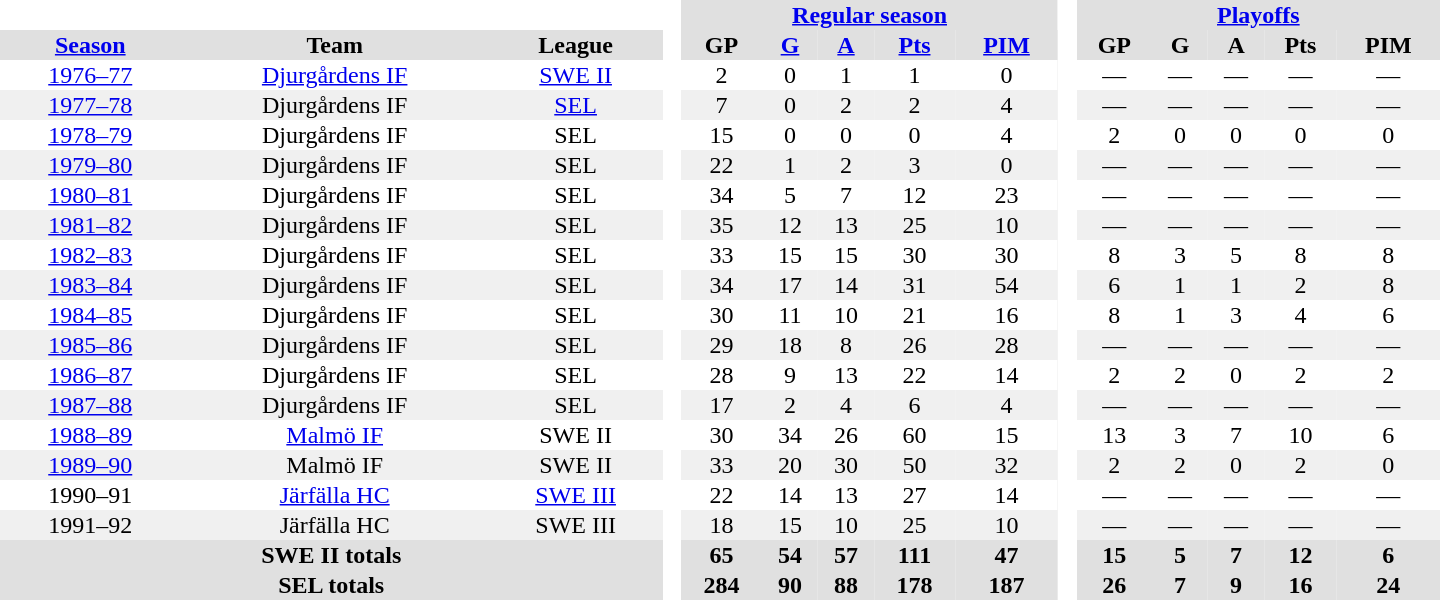<table border="0" cellpadding="1" cellspacing="0" style="text-align:center; width:60em">
<tr bgcolor="#e0e0e0">
<th colspan="3" bgcolor="#ffffff"> </th>
<th rowspan="99" bgcolor="#ffffff"> </th>
<th colspan="5"><a href='#'>Regular season</a></th>
<th rowspan="99" bgcolor="#ffffff"> </th>
<th colspan="5"><a href='#'>Playoffs</a></th>
</tr>
<tr bgcolor="#e0e0e0">
<th><a href='#'>Season</a></th>
<th>Team</th>
<th>League</th>
<th>GP</th>
<th><a href='#'>G</a></th>
<th><a href='#'>A</a></th>
<th><a href='#'>Pts</a></th>
<th><a href='#'>PIM</a></th>
<th>GP</th>
<th>G</th>
<th>A</th>
<th>Pts</th>
<th>PIM</th>
</tr>
<tr>
<td><a href='#'>1976–77</a></td>
<td><a href='#'>Djurgårdens IF</a></td>
<td><a href='#'>SWE II</a></td>
<td>2</td>
<td>0</td>
<td>1</td>
<td>1</td>
<td>0</td>
<td>—</td>
<td>—</td>
<td>—</td>
<td>—</td>
<td>—</td>
</tr>
<tr bgcolor="#f0f0f0">
<td><a href='#'>1977–78</a></td>
<td>Djurgårdens IF</td>
<td><a href='#'>SEL</a></td>
<td>7</td>
<td>0</td>
<td>2</td>
<td>2</td>
<td>4</td>
<td>—</td>
<td>—</td>
<td>—</td>
<td>—</td>
<td>—</td>
</tr>
<tr>
<td><a href='#'>1978–79</a></td>
<td>Djurgårdens IF</td>
<td>SEL</td>
<td>15</td>
<td>0</td>
<td>0</td>
<td>0</td>
<td>4</td>
<td>2</td>
<td>0</td>
<td>0</td>
<td>0</td>
<td>0</td>
</tr>
<tr bgcolor="#f0f0f0">
<td><a href='#'>1979–80</a></td>
<td>Djurgårdens IF</td>
<td>SEL</td>
<td>22</td>
<td>1</td>
<td>2</td>
<td>3</td>
<td>0</td>
<td>—</td>
<td>—</td>
<td>—</td>
<td>—</td>
<td>—</td>
</tr>
<tr>
<td><a href='#'>1980–81</a></td>
<td>Djurgårdens IF</td>
<td>SEL</td>
<td>34</td>
<td>5</td>
<td>7</td>
<td>12</td>
<td>23</td>
<td>—</td>
<td>—</td>
<td>—</td>
<td>—</td>
<td>—</td>
</tr>
<tr bgcolor="#f0f0f0">
<td><a href='#'>1981–82</a></td>
<td>Djurgårdens IF</td>
<td>SEL</td>
<td>35</td>
<td>12</td>
<td>13</td>
<td>25</td>
<td>10</td>
<td>—</td>
<td>—</td>
<td>—</td>
<td>—</td>
<td>—</td>
</tr>
<tr>
<td><a href='#'>1982–83</a></td>
<td>Djurgårdens IF</td>
<td>SEL</td>
<td>33</td>
<td>15</td>
<td>15</td>
<td>30</td>
<td>30</td>
<td>8</td>
<td>3</td>
<td>5</td>
<td>8</td>
<td>8</td>
</tr>
<tr bgcolor="#f0f0f0">
<td><a href='#'>1983–84</a></td>
<td>Djurgårdens IF</td>
<td>SEL</td>
<td>34</td>
<td>17</td>
<td>14</td>
<td>31</td>
<td>54</td>
<td>6</td>
<td>1</td>
<td>1</td>
<td>2</td>
<td>8</td>
</tr>
<tr>
<td><a href='#'>1984–85</a></td>
<td>Djurgårdens IF</td>
<td>SEL</td>
<td>30</td>
<td>11</td>
<td>10</td>
<td>21</td>
<td>16</td>
<td>8</td>
<td>1</td>
<td>3</td>
<td>4</td>
<td>6</td>
</tr>
<tr bgcolor="#f0f0f0">
<td><a href='#'>1985–86</a></td>
<td>Djurgårdens IF</td>
<td>SEL</td>
<td>29</td>
<td>18</td>
<td>8</td>
<td>26</td>
<td>28</td>
<td>—</td>
<td>—</td>
<td>—</td>
<td>—</td>
<td>—</td>
</tr>
<tr>
<td><a href='#'>1986–87</a></td>
<td>Djurgårdens IF</td>
<td>SEL</td>
<td>28</td>
<td>9</td>
<td>13</td>
<td>22</td>
<td>14</td>
<td>2</td>
<td>2</td>
<td>0</td>
<td>2</td>
<td>2</td>
</tr>
<tr bgcolor="#f0f0f0">
<td><a href='#'>1987–88</a></td>
<td>Djurgårdens IF</td>
<td>SEL</td>
<td>17</td>
<td>2</td>
<td>4</td>
<td>6</td>
<td>4</td>
<td>—</td>
<td>—</td>
<td>—</td>
<td>—</td>
<td>—</td>
</tr>
<tr>
<td><a href='#'>1988–89</a></td>
<td><a href='#'>Malmö IF</a></td>
<td>SWE II</td>
<td>30</td>
<td>34</td>
<td>26</td>
<td>60</td>
<td>15</td>
<td>13</td>
<td>3</td>
<td>7</td>
<td>10</td>
<td>6</td>
</tr>
<tr bgcolor="#f0f0f0">
<td><a href='#'>1989–90</a></td>
<td>Malmö IF</td>
<td>SWE II</td>
<td>33</td>
<td>20</td>
<td>30</td>
<td>50</td>
<td>32</td>
<td>2</td>
<td>2</td>
<td>0</td>
<td>2</td>
<td>0</td>
</tr>
<tr>
<td>1990–91</td>
<td><a href='#'>Järfälla HC</a></td>
<td><a href='#'>SWE III</a></td>
<td>22</td>
<td>14</td>
<td>13</td>
<td>27</td>
<td>14</td>
<td>—</td>
<td>—</td>
<td>—</td>
<td>—</td>
<td>—</td>
</tr>
<tr bgcolor="#f0f0f0">
<td>1991–92</td>
<td>Järfälla HC</td>
<td>SWE III</td>
<td>18</td>
<td>15</td>
<td>10</td>
<td>25</td>
<td>10</td>
<td>—</td>
<td>—</td>
<td>—</td>
<td>—</td>
<td>—</td>
</tr>
<tr bgcolor="#e0e0e0">
<th colspan="3">SWE II totals</th>
<th>65</th>
<th>54</th>
<th>57</th>
<th>111</th>
<th>47</th>
<th>15</th>
<th>5</th>
<th>7</th>
<th>12</th>
<th>6</th>
</tr>
<tr bgcolor="#e0e0e0">
<th colspan="3">SEL totals</th>
<th>284</th>
<th>90</th>
<th>88</th>
<th>178</th>
<th>187</th>
<th>26</th>
<th>7</th>
<th>9</th>
<th>16</th>
<th>24</th>
</tr>
</table>
